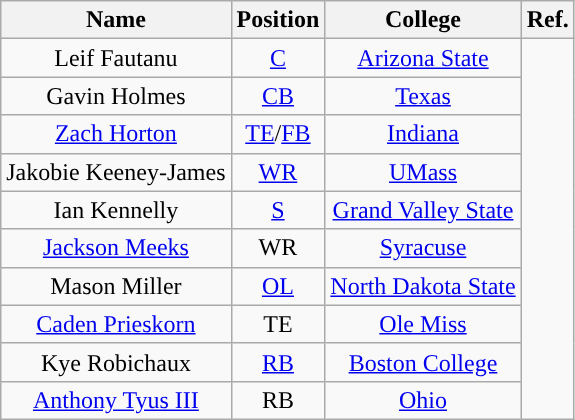<table class="wikitable" style="text-align:center">
<tr>
<th>Name</th>
<th>Position</th>
<th>College</th>
<th>Ref.</th>
</tr>
<tr>
<td>Leif Fautanu</td>
<td><a href='#'>C</a></td>
<td><a href='#'>Arizona State</a></td>
<td rowspan="10"></td>
</tr>
<tr>
<td>Gavin Holmes</td>
<td><a href='#'>CB</a></td>
<td><a href='#'>Texas</a></td>
</tr>
<tr>
<td><a href='#'>Zach Horton</a></td>
<td><a href='#'>TE</a>/<a href='#'>FB</a></td>
<td><a href='#'>Indiana</a></td>
</tr>
<tr>
<td>Jakobie Keeney-James</td>
<td><a href='#'>WR</a></td>
<td><a href='#'>UMass</a></td>
</tr>
<tr>
<td>Ian Kennelly</td>
<td><a href='#'>S</a></td>
<td><a href='#'>Grand Valley State</a></td>
</tr>
<tr>
<td><a href='#'>Jackson Meeks</a></td>
<td>WR</td>
<td><a href='#'>Syracuse</a></td>
</tr>
<tr>
<td>Mason Miller</td>
<td><a href='#'>OL</a></td>
<td><a href='#'>North Dakota State</a></td>
</tr>
<tr>
<td><a href='#'>Caden Prieskorn</a></td>
<td>TE</td>
<td><a href='#'>Ole Miss</a></td>
</tr>
<tr>
<td>Kye Robichaux</td>
<td><a href='#'>RB</a></td>
<td><a href='#'>Boston College</a></td>
</tr>
<tr>
<td><a href='#'>Anthony Tyus III</a></td>
<td>RB</td>
<td><a href='#'>Ohio</a></td>
</tr>
</table>
